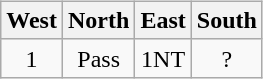<table class=wikitable style="float:left; margin-top:5px; margin-right:10px;">
<tr>
<th>West</th>
<th>North</th>
<th>East</th>
<th>South</th>
</tr>
<tr align=center>
<td>1</td>
<td>Pass</td>
<td>1NT</td>
<td>?</td>
</tr>
</table>
